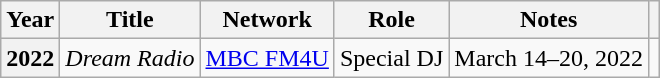<table class="wikitable plainrowheaders sortable">
<tr>
<th scope="col">Year</th>
<th scope="col">Title</th>
<th scope="col">Network</th>
<th scope="col">Role</th>
<th scope="col">Notes</th>
<th scope="col" class="unsortable"></th>
</tr>
<tr>
<th scope="row">2022</th>
<td><em>Dream Radio</em></td>
<td><a href='#'>MBC FM4U</a></td>
<td>Special DJ</td>
<td>March 14–20, 2022</td>
<td style="text-align:center"></td>
</tr>
</table>
